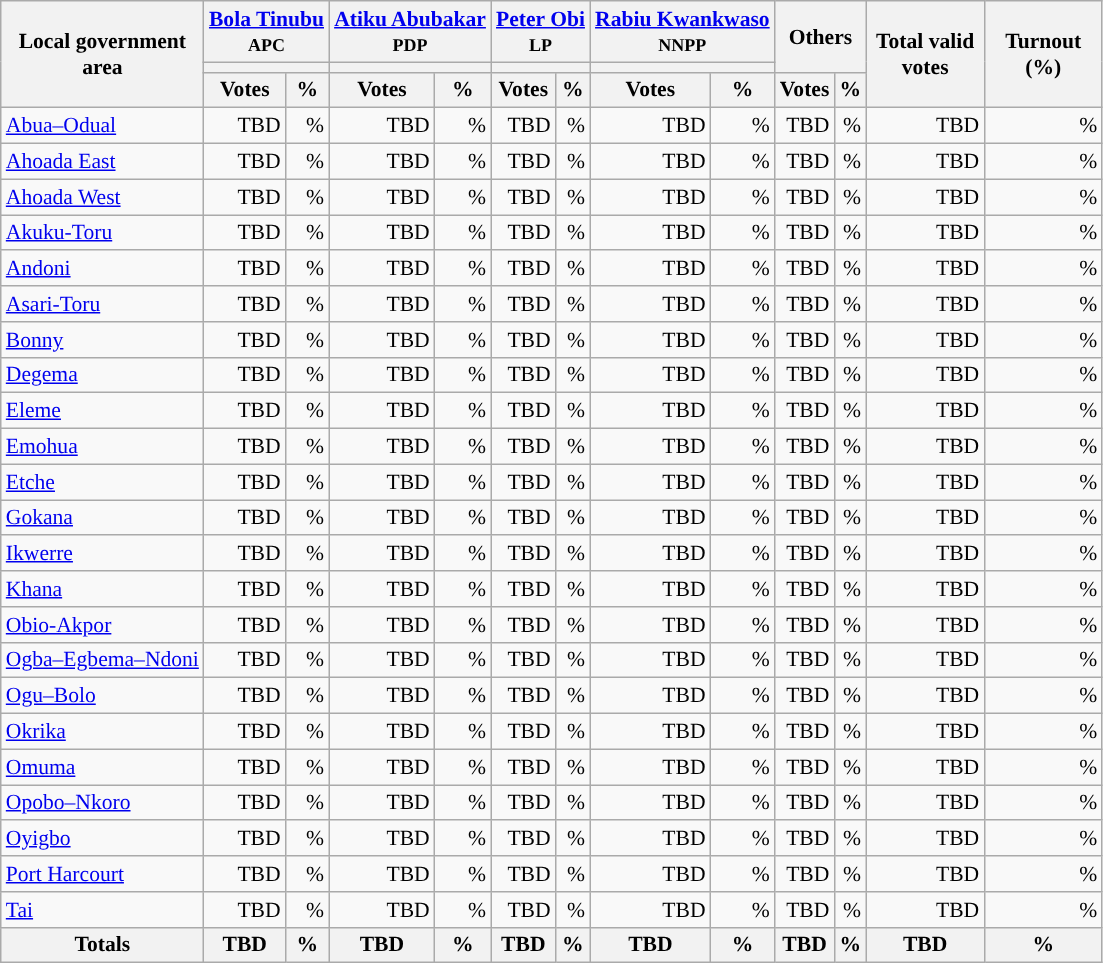<table class="wikitable sortable" style="text-align:right; font-size:90%">
<tr>
<th rowspan="3" style="max-width:7.5em;">Local government area</th>
<th colspan="2"><a href='#'>Bola Tinubu</a><br><small>APC</small></th>
<th colspan="2"><a href='#'>Atiku Abubakar</a><br><small>PDP</small></th>
<th colspan="2"><a href='#'>Peter Obi</a><br><small>LP</small></th>
<th colspan="2"><a href='#'>Rabiu Kwankwaso</a><br><small>NNPP</small></th>
<th colspan="2" rowspan="2">Others</th>
<th rowspan="3" style="max-width:5em;">Total valid votes</th>
<th rowspan="3" style="max-width:5em;">Turnout (%)</th>
</tr>
<tr>
<th colspan=2 style="background-color:"></th>
<th colspan=2 style="background-color:"></th>
<th colspan=2 style="background-color:"></th>
<th colspan=2 style="background-color:"></th>
</tr>
<tr>
<th>Votes</th>
<th>%</th>
<th>Votes</th>
<th>%</th>
<th>Votes</th>
<th>%</th>
<th>Votes</th>
<th>%</th>
<th>Votes</th>
<th>%</th>
</tr>
<tr style="background-color:#">
<td style="text-align:left;"><a href='#'>Abua–Odual</a></td>
<td>TBD</td>
<td>%</td>
<td>TBD</td>
<td>%</td>
<td>TBD</td>
<td>%</td>
<td>TBD</td>
<td>%</td>
<td>TBD</td>
<td>%</td>
<td>TBD</td>
<td>%</td>
</tr>
<tr style="background-color:#">
<td style="text-align:left;"><a href='#'>Ahoada East</a></td>
<td>TBD</td>
<td>%</td>
<td>TBD</td>
<td>%</td>
<td>TBD</td>
<td>%</td>
<td>TBD</td>
<td>%</td>
<td>TBD</td>
<td>%</td>
<td>TBD</td>
<td>%</td>
</tr>
<tr style="background-color:#">
<td style="text-align:left;"><a href='#'>Ahoada West</a></td>
<td>TBD</td>
<td>%</td>
<td>TBD</td>
<td>%</td>
<td>TBD</td>
<td>%</td>
<td>TBD</td>
<td>%</td>
<td>TBD</td>
<td>%</td>
<td>TBD</td>
<td>%</td>
</tr>
<tr style="background-color:#">
<td style="text-align:left;"><a href='#'>Akuku-Toru</a></td>
<td>TBD</td>
<td>%</td>
<td>TBD</td>
<td>%</td>
<td>TBD</td>
<td>%</td>
<td>TBD</td>
<td>%</td>
<td>TBD</td>
<td>%</td>
<td>TBD</td>
<td>%</td>
</tr>
<tr style="background-color:#">
<td style="text-align:left;"><a href='#'>Andoni</a></td>
<td>TBD</td>
<td>%</td>
<td>TBD</td>
<td>%</td>
<td>TBD</td>
<td>%</td>
<td>TBD</td>
<td>%</td>
<td>TBD</td>
<td>%</td>
<td>TBD</td>
<td>%</td>
</tr>
<tr style="background-color:#">
<td style="text-align:left;"><a href='#'>Asari-Toru</a></td>
<td>TBD</td>
<td>%</td>
<td>TBD</td>
<td>%</td>
<td>TBD</td>
<td>%</td>
<td>TBD</td>
<td>%</td>
<td>TBD</td>
<td>%</td>
<td>TBD</td>
<td>%</td>
</tr>
<tr style="background-color:#">
<td style="text-align:left;"><a href='#'>Bonny</a></td>
<td>TBD</td>
<td>%</td>
<td>TBD</td>
<td>%</td>
<td>TBD</td>
<td>%</td>
<td>TBD</td>
<td>%</td>
<td>TBD</td>
<td>%</td>
<td>TBD</td>
<td>%</td>
</tr>
<tr style="background-color:#">
<td style="text-align:left;"><a href='#'>Degema</a></td>
<td>TBD</td>
<td>%</td>
<td>TBD</td>
<td>%</td>
<td>TBD</td>
<td>%</td>
<td>TBD</td>
<td>%</td>
<td>TBD</td>
<td>%</td>
<td>TBD</td>
<td>%</td>
</tr>
<tr style="background-color:#">
<td style="text-align:left;"><a href='#'>Eleme</a></td>
<td>TBD</td>
<td>%</td>
<td>TBD</td>
<td>%</td>
<td>TBD</td>
<td>%</td>
<td>TBD</td>
<td>%</td>
<td>TBD</td>
<td>%</td>
<td>TBD</td>
<td>%</td>
</tr>
<tr style="background-color:#">
<td style="text-align:left;"><a href='#'>Emohua</a></td>
<td>TBD</td>
<td>%</td>
<td>TBD</td>
<td>%</td>
<td>TBD</td>
<td>%</td>
<td>TBD</td>
<td>%</td>
<td>TBD</td>
<td>%</td>
<td>TBD</td>
<td>%</td>
</tr>
<tr style="background-color:#">
<td style="text-align:left;"><a href='#'>Etche</a></td>
<td>TBD</td>
<td>%</td>
<td>TBD</td>
<td>%</td>
<td>TBD</td>
<td>%</td>
<td>TBD</td>
<td>%</td>
<td>TBD</td>
<td>%</td>
<td>TBD</td>
<td>%</td>
</tr>
<tr style="background-color:#">
<td style="text-align:left;"><a href='#'>Gokana</a></td>
<td>TBD</td>
<td>%</td>
<td>TBD</td>
<td>%</td>
<td>TBD</td>
<td>%</td>
<td>TBD</td>
<td>%</td>
<td>TBD</td>
<td>%</td>
<td>TBD</td>
<td>%</td>
</tr>
<tr style="background-color:#">
<td style="text-align:left;"><a href='#'>Ikwerre</a></td>
<td>TBD</td>
<td>%</td>
<td>TBD</td>
<td>%</td>
<td>TBD</td>
<td>%</td>
<td>TBD</td>
<td>%</td>
<td>TBD</td>
<td>%</td>
<td>TBD</td>
<td>%</td>
</tr>
<tr style="background-color:#">
<td style="text-align:left;"><a href='#'>Khana</a></td>
<td>TBD</td>
<td>%</td>
<td>TBD</td>
<td>%</td>
<td>TBD</td>
<td>%</td>
<td>TBD</td>
<td>%</td>
<td>TBD</td>
<td>%</td>
<td>TBD</td>
<td>%</td>
</tr>
<tr style="background-color:#">
<td style="text-align:left;"><a href='#'>Obio-Akpor</a></td>
<td>TBD</td>
<td>%</td>
<td>TBD</td>
<td>%</td>
<td>TBD</td>
<td>%</td>
<td>TBD</td>
<td>%</td>
<td>TBD</td>
<td>%</td>
<td>TBD</td>
<td>%</td>
</tr>
<tr style="background-color:#">
<td style="text-align:left;"><a href='#'>Ogba–Egbema–Ndoni</a></td>
<td>TBD</td>
<td>%</td>
<td>TBD</td>
<td>%</td>
<td>TBD</td>
<td>%</td>
<td>TBD</td>
<td>%</td>
<td>TBD</td>
<td>%</td>
<td>TBD</td>
<td>%</td>
</tr>
<tr style="background-color:#">
<td style="text-align:left;"><a href='#'>Ogu–Bolo</a></td>
<td>TBD</td>
<td>%</td>
<td>TBD</td>
<td>%</td>
<td>TBD</td>
<td>%</td>
<td>TBD</td>
<td>%</td>
<td>TBD</td>
<td>%</td>
<td>TBD</td>
<td>%</td>
</tr>
<tr style="background-color:#">
<td style="text-align:left;"><a href='#'>Okrika</a></td>
<td>TBD</td>
<td>%</td>
<td>TBD</td>
<td>%</td>
<td>TBD</td>
<td>%</td>
<td>TBD</td>
<td>%</td>
<td>TBD</td>
<td>%</td>
<td>TBD</td>
<td>%</td>
</tr>
<tr style="background-color:#">
<td style="text-align:left;"><a href='#'>Omuma</a></td>
<td>TBD</td>
<td>%</td>
<td>TBD</td>
<td>%</td>
<td>TBD</td>
<td>%</td>
<td>TBD</td>
<td>%</td>
<td>TBD</td>
<td>%</td>
<td>TBD</td>
<td>%</td>
</tr>
<tr style="background-color:#">
<td style="text-align:left;"><a href='#'>Opobo–Nkoro</a></td>
<td>TBD</td>
<td>%</td>
<td>TBD</td>
<td>%</td>
<td>TBD</td>
<td>%</td>
<td>TBD</td>
<td>%</td>
<td>TBD</td>
<td>%</td>
<td>TBD</td>
<td>%</td>
</tr>
<tr style="background-color:#">
<td style="text-align:left;"><a href='#'>Oyigbo</a></td>
<td>TBD</td>
<td>%</td>
<td>TBD</td>
<td>%</td>
<td>TBD</td>
<td>%</td>
<td>TBD</td>
<td>%</td>
<td>TBD</td>
<td>%</td>
<td>TBD</td>
<td>%</td>
</tr>
<tr style="background-color:#">
<td style="text-align:left;"><a href='#'>Port Harcourt</a></td>
<td>TBD</td>
<td>%</td>
<td>TBD</td>
<td>%</td>
<td>TBD</td>
<td>%</td>
<td>TBD</td>
<td>%</td>
<td>TBD</td>
<td>%</td>
<td>TBD</td>
<td>%</td>
</tr>
<tr style="background-color:#">
<td style="text-align:left;"><a href='#'>Tai</a></td>
<td>TBD</td>
<td>%</td>
<td>TBD</td>
<td>%</td>
<td>TBD</td>
<td>%</td>
<td>TBD</td>
<td>%</td>
<td>TBD</td>
<td>%</td>
<td>TBD</td>
<td>%</td>
</tr>
<tr>
<th>Totals</th>
<th>TBD</th>
<th>%</th>
<th>TBD</th>
<th>%</th>
<th>TBD</th>
<th>%</th>
<th>TBD</th>
<th>%</th>
<th>TBD</th>
<th>%</th>
<th>TBD</th>
<th>%</th>
</tr>
</table>
